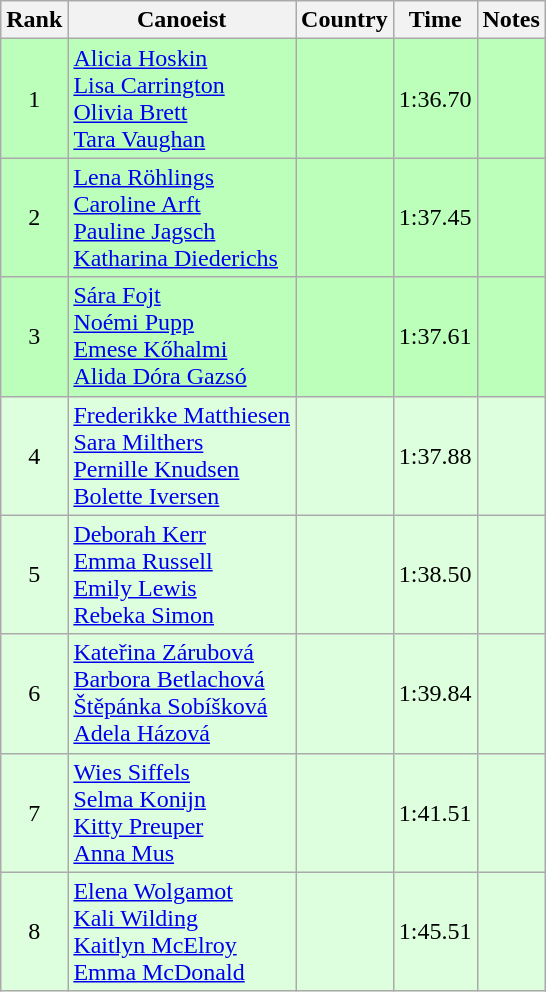<table class="wikitable" style="text-align:center">
<tr>
<th>Rank</th>
<th>Canoeist</th>
<th>Country</th>
<th>Time</th>
<th>Notes</th>
</tr>
<tr bgcolor=bbffbb>
<td>1</td>
<td align="left"><a href='#'>Alicia Hoskin</a><br><a href='#'>Lisa Carrington</a><br><a href='#'>Olivia Brett</a><br><a href='#'>Tara Vaughan</a></td>
<td align="left"></td>
<td>1:36.70</td>
<td></td>
</tr>
<tr bgcolor=bbffbb>
<td>2</td>
<td align="left"><a href='#'>Lena Röhlings</a><br><a href='#'>Caroline Arft</a><br><a href='#'>Pauline Jagsch</a><br><a href='#'>Katharina Diederichs</a></td>
<td align="left"></td>
<td>1:37.45</td>
<td></td>
</tr>
<tr bgcolor=bbffbb>
<td>3</td>
<td align="left"><a href='#'>Sára Fojt</a><br><a href='#'>Noémi Pupp</a><br><a href='#'>Emese Kőhalmi</a><br><a href='#'>Alida Dóra Gazsó</a></td>
<td align="left"></td>
<td>1:37.61</td>
<td></td>
</tr>
<tr bgcolor=ddffdd>
<td>4</td>
<td align="left"><a href='#'>Frederikke Matthiesen</a><br><a href='#'>Sara Milthers</a><br><a href='#'>Pernille Knudsen</a><br><a href='#'>Bolette Iversen</a></td>
<td align="left"></td>
<td>1:37.88</td>
<td></td>
</tr>
<tr bgcolor=ddffdd>
<td>5</td>
<td align="left"><a href='#'>Deborah Kerr</a><br><a href='#'>Emma Russell</a><br><a href='#'>Emily Lewis</a><br><a href='#'>Rebeka Simon</a></td>
<td align="left"></td>
<td>1:38.50</td>
<td></td>
</tr>
<tr bgcolor=ddffdd>
<td>6</td>
<td align="left"><a href='#'>Kateřina Zárubová</a><br><a href='#'>Barbora Betlachová</a><br><a href='#'>Štěpánka Sobíšková</a><br><a href='#'>Adela Házová</a></td>
<td align="left"></td>
<td>1:39.84</td>
<td></td>
</tr>
<tr bgcolor=ddffdd>
<td>7</td>
<td align="left"><a href='#'>Wies Siffels</a><br><a href='#'>Selma Konijn</a><br><a href='#'>Kitty Preuper</a><br><a href='#'>Anna Mus</a></td>
<td align="left"></td>
<td>1:41.51</td>
<td></td>
</tr>
<tr bgcolor=ddffdd>
<td>8</td>
<td align="left"><a href='#'>Elena Wolgamot</a><br><a href='#'>Kali Wilding</a><br><a href='#'>Kaitlyn McElroy</a><br><a href='#'>Emma McDonald</a></td>
<td align="left"></td>
<td>1:45.51</td>
<td></td>
</tr>
</table>
